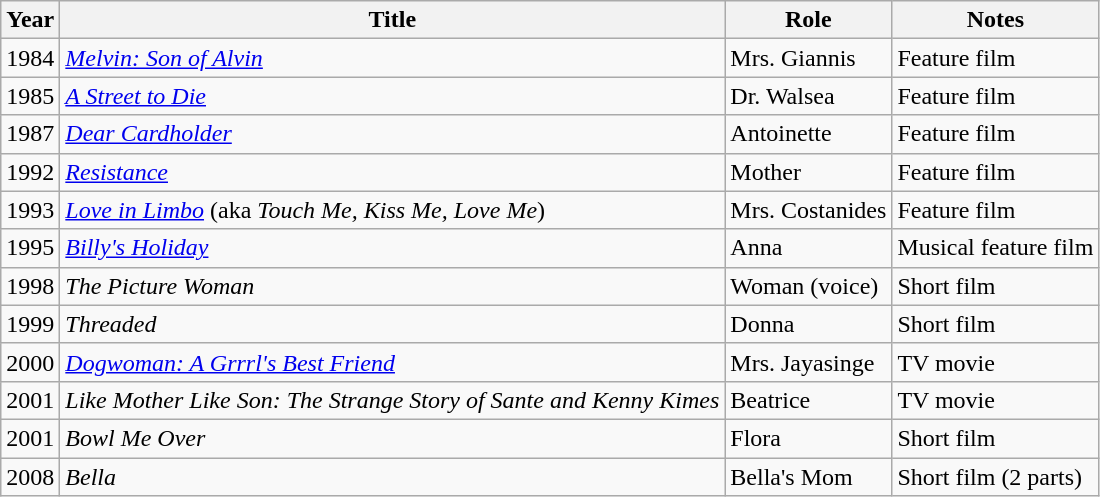<table class="wikitable">
<tr>
<th>Year</th>
<th>Title</th>
<th>Role</th>
<th>Notes</th>
</tr>
<tr>
<td>1984</td>
<td><em><a href='#'>Melvin: Son of Alvin</a></em></td>
<td>Mrs. Giannis</td>
<td>Feature film</td>
</tr>
<tr>
<td>1985</td>
<td><em><a href='#'>A Street to Die</a></em></td>
<td>Dr. Walsea</td>
<td>Feature film</td>
</tr>
<tr>
<td>1987</td>
<td><em><a href='#'>Dear Cardholder</a></em></td>
<td>Antoinette</td>
<td>Feature film</td>
</tr>
<tr>
<td>1992</td>
<td><em><a href='#'>Resistance</a></em></td>
<td>Mother</td>
<td>Feature film</td>
</tr>
<tr>
<td>1993</td>
<td><em><a href='#'>Love in Limbo</a></em> (aka <em>Touch Me, Kiss Me, Love Me</em>)</td>
<td>Mrs. Costanides</td>
<td>Feature film</td>
</tr>
<tr>
<td>1995</td>
<td><em><a href='#'>Billy's Holiday</a></em></td>
<td>Anna</td>
<td>Musical feature film</td>
</tr>
<tr>
<td>1998</td>
<td><em>The Picture Woman</em></td>
<td>Woman (voice)</td>
<td>Short film</td>
</tr>
<tr>
<td>1999</td>
<td><em>Threaded</em></td>
<td>Donna</td>
<td>Short film</td>
</tr>
<tr>
<td>2000</td>
<td><em><a href='#'>Dogwoman: A Grrrl's Best Friend</a></em></td>
<td>Mrs. Jayasinge</td>
<td>TV movie</td>
</tr>
<tr>
<td>2001</td>
<td><em>Like Mother Like Son: The Strange Story of Sante and Kenny Kimes</em></td>
<td>Beatrice</td>
<td>TV movie</td>
</tr>
<tr>
<td>2001</td>
<td><em>Bowl Me Over</em></td>
<td>Flora</td>
<td>Short film</td>
</tr>
<tr>
<td>2008</td>
<td><em>Bella</em></td>
<td>Bella's Mom</td>
<td>Short film (2 parts)</td>
</tr>
</table>
